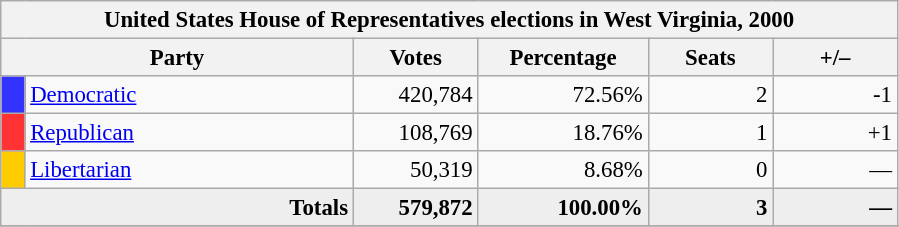<table class="wikitable" style="font-size: 95%;">
<tr>
<th colspan="6">United States House of Representatives elections in West Virginia, 2000</th>
</tr>
<tr>
<th colspan=2 style="width: 15em">Party</th>
<th style="width: 5em">Votes</th>
<th style="width: 7em">Percentage</th>
<th style="width: 5em">Seats</th>
<th style="width: 5em">+/–</th>
</tr>
<tr>
<th style="background-color:#3333FF; width: 3px"></th>
<td style="width: 130px"><a href='#'>Democratic</a></td>
<td align="right">420,784</td>
<td align="right">72.56%</td>
<td align="right">2</td>
<td align="right">-1</td>
</tr>
<tr>
<th style="background-color:#FF3333; width: 3px"></th>
<td style="width: 130px"><a href='#'>Republican</a></td>
<td align="right">108,769</td>
<td align="right">18.76%</td>
<td align="right">1</td>
<td align="right">+1</td>
</tr>
<tr>
<th style="background-color:#FFCC00; width: 3px"></th>
<td style="width: 130px"><a href='#'>Libertarian</a></td>
<td align="right">50,319</td>
<td align="right">8.68%</td>
<td align="right">0</td>
<td align="right">—</td>
</tr>
<tr bgcolor="#EEEEEE">
<td colspan="2" align="right"><strong>Totals</strong></td>
<td align="right"><strong>579,872</strong></td>
<td align="right"><strong>100.00%</strong></td>
<td align="right"><strong>3</strong></td>
<td align="right"><strong>—</strong></td>
</tr>
<tr bgcolor="#EEEEEE">
</tr>
</table>
